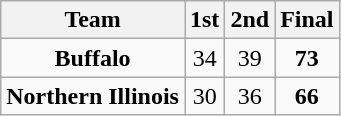<table class="wikitable" style="text-align:center">
<tr>
<th>Team</th>
<th>1st</th>
<th>2nd</th>
<th>Final</th>
</tr>
<tr>
<td><strong>Buffalo</strong></td>
<td>34</td>
<td>39</td>
<td><strong>73</strong></td>
</tr>
<tr>
<td><strong>Northern Illinois</strong></td>
<td>30</td>
<td>36</td>
<td><strong>66</strong></td>
</tr>
</table>
